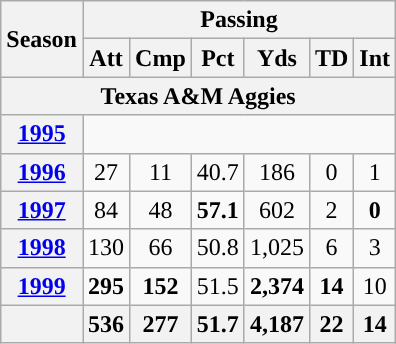<table class="wikitable" style="text-align:center;">
<tr>
<th rowspan="2">Season</th>
<th colspan="6">Passing</th>
</tr>
<tr>
<th>Att</th>
<th>Cmp</th>
<th>Pct</th>
<th>Yds</th>
<th>TD</th>
<th>Int</th>
</tr>
<tr>
<th colspan="7">Texas A&M Aggies</th>
</tr>
<tr>
<th><a href='#'>1995</a></th>
<td colspan="6"></td>
</tr>
<tr>
<th><a href='#'>1996</a></th>
<td>27</td>
<td>11</td>
<td>40.7</td>
<td>186</td>
<td>0</td>
<td>1</td>
</tr>
<tr>
<th><a href='#'>1997</a></th>
<td>84</td>
<td>48</td>
<td><strong>57.1</strong></td>
<td>602</td>
<td>2</td>
<td><strong>0</strong></td>
</tr>
<tr>
<th><a href='#'>1998</a></th>
<td>130</td>
<td>66</td>
<td>50.8</td>
<td>1,025</td>
<td>6</td>
<td>3</td>
</tr>
<tr>
<th><a href='#'>1999</a></th>
<td><strong>295</strong></td>
<td><strong>152</strong></td>
<td>51.5</td>
<td><strong>2,374</strong></td>
<td><strong>14</strong></td>
<td>10</td>
</tr>
<tr>
<th></th>
<th>536</th>
<th>277</th>
<th>51.7</th>
<th>4,187</th>
<th>22</th>
<th>14</th>
</tr>
</table>
